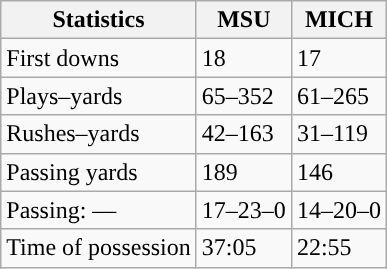<table class="wikitable" style="float:left">
<tr>
<th>Statistics</th>
<th>MSU</th>
<th>MICH</th>
</tr>
<tr>
<td>First downs</td>
<td>18</td>
<td>17</td>
</tr>
<tr>
<td>Plays–yards</td>
<td>65–352</td>
<td>61–265</td>
</tr>
<tr>
<td>Rushes–yards</td>
<td>42–163</td>
<td>31–119</td>
</tr>
<tr>
<td>Passing yards</td>
<td>189</td>
<td>146</td>
</tr>
<tr>
<td>Passing: ––</td>
<td>17–23–0</td>
<td>14–20–0</td>
</tr>
<tr>
<td>Time of possession</td>
<td>37:05</td>
<td>22:55</td>
</tr>
</table>
